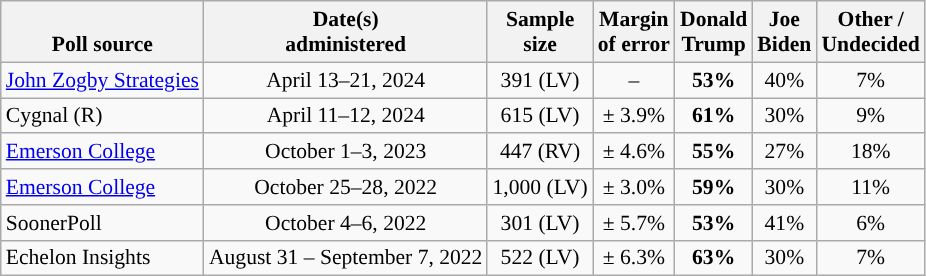<table class="wikitable sortable mw-datatable" style="font-size:90%;text-align:center;line-height:17px">
<tr valign=bottom>
<th>Poll source</th>
<th>Date(s)<br>administered</th>
<th>Sample<br>size</th>
<th>Margin<br>of error</th>
<th class="unsortable">Donald<br>Trump<br></th>
<th class="unsortable">Joe<br>Biden<br></th>
<th class="unsortable">Other /<br>Undecided</th>
</tr>
<tr>
<td style="text-align:left;"><a href='#'>John Zogby Strategies</a></td>
<td data-sort-value="2024-05-01">April 13–21, 2024</td>
<td>391 (LV)</td>
<td>–</td>
<td style="background-color:"><strong>53%</strong></td>
<td>40%</td>
<td>7%</td>
</tr>
<tr>
<td style="text-align:left;">Cygnal (R)</td>
<td data-sort-value="2023-10-10">April 11–12, 2024</td>
<td>615 (LV)</td>
<td>± 3.9%</td>
<td style="background-color:"><strong>61%</strong></td>
<td>30%</td>
<td>9%</td>
</tr>
<tr>
<td style="text-align:left;"><a href='#'>Emerson College</a></td>
<td data-sort-value="2023-10-10">October 1–3, 2023</td>
<td>447 (RV)</td>
<td>± 4.6%</td>
<td style="background-color:"><strong>55%</strong></td>
<td>27%</td>
<td>18%</td>
</tr>
<tr>
<td style="text-align:left;"><a href='#'>Emerson College</a></td>
<td data-sort-value="2022-10-28">October 25–28, 2022</td>
<td>1,000 (LV)</td>
<td>± 3.0%</td>
<td style="background-color:"><strong>59%</strong></td>
<td>30%</td>
<td>11%</td>
</tr>
<tr>
<td style="text-align:left;">SoonerPoll</td>
<td data-sort-value="2022-10-06">October 4–6, 2022</td>
<td>301 (LV)</td>
<td>± 5.7%</td>
<td style="background-color:"><strong>53%</strong></td>
<td>41%</td>
<td>6%</td>
</tr>
<tr>
<td style="text-align:left;">Echelon Insights</td>
<td data-sort-value="2022-09-07">August 31 – September 7, 2022</td>
<td>522 (LV)</td>
<td>± 6.3%</td>
<td style="background-color:"><strong>63%</strong></td>
<td>30%</td>
<td>7%</td>
</tr>
</table>
